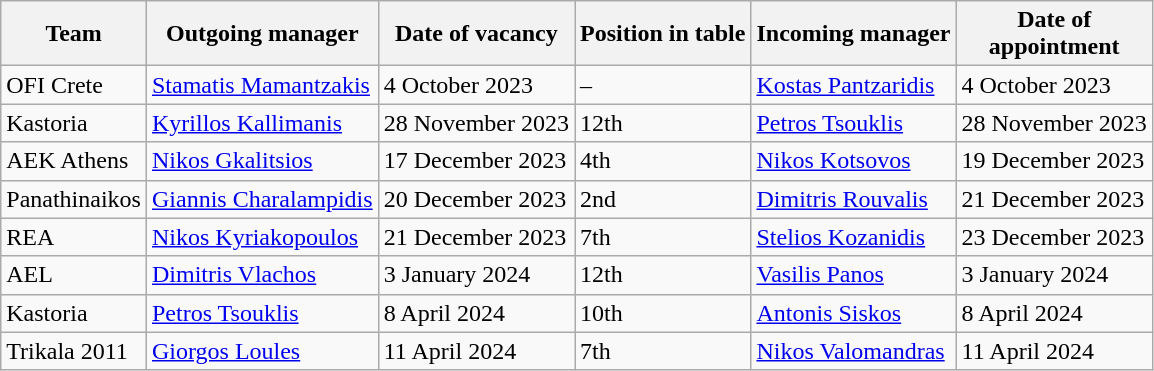<table class="wikitable sortable">
<tr>
<th>Team</th>
<th>Outgoing manager</th>
<th>Date of vacancy</th>
<th>Position in table</th>
<th>Incoming manager</th>
<th>Date of<br>appointment</th>
</tr>
<tr>
<td>OFI Crete</td>
<td> <a href='#'>Stamatis Mamantzakis</a></td>
<td>4 October 2023</td>
<td>–</td>
<td> <a href='#'>Kostas Pantzaridis</a></td>
<td>4 October 2023</td>
</tr>
<tr>
<td>Kastoria</td>
<td> <a href='#'>Kyrillos Kallimanis</a></td>
<td>28 November 2023</td>
<td>12th</td>
<td> <a href='#'>Petros Tsouklis</a></td>
<td>28 November 2023</td>
</tr>
<tr>
<td>AEK Athens</td>
<td> <a href='#'>Nikos Gkalitsios</a></td>
<td>17 December 2023</td>
<td>4th</td>
<td> <a href='#'>Nikos Kotsovos</a></td>
<td>19 December 2023</td>
</tr>
<tr>
<td>Panathinaikos</td>
<td> <a href='#'>Giannis Charalampidis</a></td>
<td>20 December 2023</td>
<td>2nd</td>
<td> <a href='#'>Dimitris Rouvalis</a></td>
<td>21 December 2023</td>
</tr>
<tr>
<td>REA</td>
<td> <a href='#'>Nikos Kyriakopoulos</a></td>
<td>21 December 2023</td>
<td>7th</td>
<td> <a href='#'>Stelios Kozanidis</a></td>
<td>23 December 2023</td>
</tr>
<tr>
<td>AEL</td>
<td> <a href='#'>Dimitris Vlachos</a></td>
<td>3 January 2024</td>
<td>12th</td>
<td> <a href='#'>Vasilis Panos</a></td>
<td>3 January 2024</td>
</tr>
<tr>
<td>Kastoria</td>
<td> <a href='#'>Petros Tsouklis</a></td>
<td>8 April 2024</td>
<td>10th</td>
<td> <a href='#'>Antonis Siskos</a></td>
<td>8 April 2024</td>
</tr>
<tr>
<td>Trikala 2011</td>
<td> <a href='#'>Giorgos Loules</a></td>
<td>11 April 2024</td>
<td>7th</td>
<td> <a href='#'>Nikos Valomandras</a></td>
<td>11 April 2024</td>
</tr>
</table>
